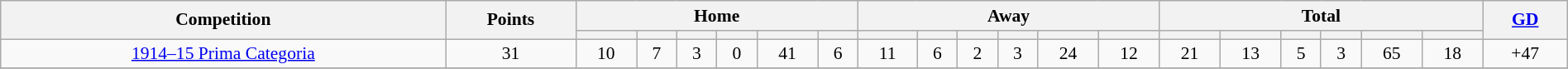<table class="wikitable" style="font-size:90%;width:100%;margin:auto;clear:both;text-align:center;">
<tr>
<th rowspan="2">Competition</th>
<th rowspan="2">Points</th>
<th colspan="6">Home</th>
<th colspan="6">Away</th>
<th colspan="6">Total</th>
<th rowspan="2"><a href='#'>GD</a></th>
</tr>
<tr>
<th></th>
<th></th>
<th></th>
<th></th>
<th></th>
<th></th>
<th></th>
<th></th>
<th></th>
<th></th>
<th></th>
<th></th>
<th></th>
<th></th>
<th></th>
<th></th>
<th></th>
<th></th>
</tr>
<tr>
<td><a href='#'>1914–15 Prima Categoria</a></td>
<td>31</td>
<td>10</td>
<td>7</td>
<td>3</td>
<td>0</td>
<td>41</td>
<td>6</td>
<td>11</td>
<td>6</td>
<td>2</td>
<td>3</td>
<td>24</td>
<td>12</td>
<td>21</td>
<td>13</td>
<td>5</td>
<td>3</td>
<td>65</td>
<td>18</td>
<td>+47</td>
</tr>
<tr>
</tr>
</table>
